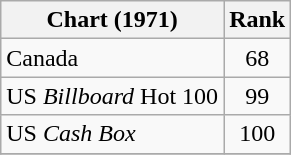<table class="wikitable">
<tr>
<th>Chart (1971)</th>
<th style="text-align:center;">Rank</th>
</tr>
<tr>
<td>Canada</td>
<td style="text-align:center;">68</td>
</tr>
<tr>
<td>US <em>Billboard</em> Hot 100</td>
<td style="text-align:center;">99</td>
</tr>
<tr>
<td>US <em>Cash Box</em></td>
<td style="text-align:center;">100</td>
</tr>
<tr>
</tr>
</table>
